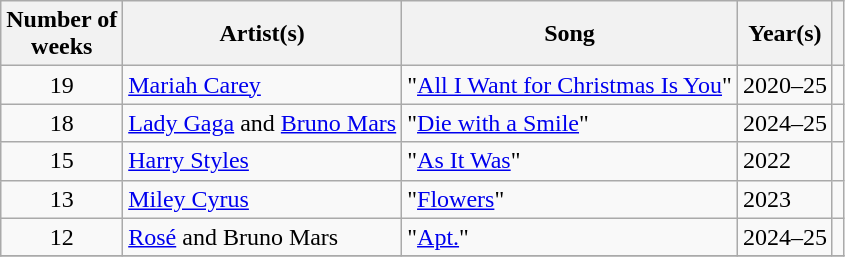<table class="wikitable sortable" >
<tr>
<th>Number of <br> weeks</th>
<th>Artist(s)</th>
<th>Song</th>
<th>Year(s)</th>
<th class="unsortable"></th>
</tr>
<tr>
<td align="center">19</td>
<td><a href='#'>Mariah Carey</a></td>
<td>"<a href='#'>All I Want for Christmas Is You</a>"</td>
<td>2020–25</td>
<td style="text-align:center;"></td>
</tr>
<tr>
<td align="center">18</td>
<td><a href='#'>Lady Gaga</a> and <a href='#'>Bruno Mars</a></td>
<td>"<a href='#'>Die with a Smile</a>"</td>
<td>2024–25</td>
<td style="text-align:center;"></td>
</tr>
<tr>
<td align="center">15</td>
<td><a href='#'>Harry Styles</a></td>
<td>"<a href='#'>As It Was</a>"</td>
<td>2022</td>
<td style="text-align:center;"></td>
</tr>
<tr>
<td align="center">13</td>
<td><a href='#'>Miley Cyrus</a></td>
<td>"<a href='#'>Flowers</a>"</td>
<td>2023</td>
<td style="text-align:center;"></td>
</tr>
<tr>
<td align="center">12</td>
<td><a href='#'>Rosé</a> and Bruno Mars</td>
<td>"<a href='#'>Apt.</a>"</td>
<td>2024–25</td>
<td style="text-align:center;"></td>
</tr>
<tr>
</tr>
</table>
